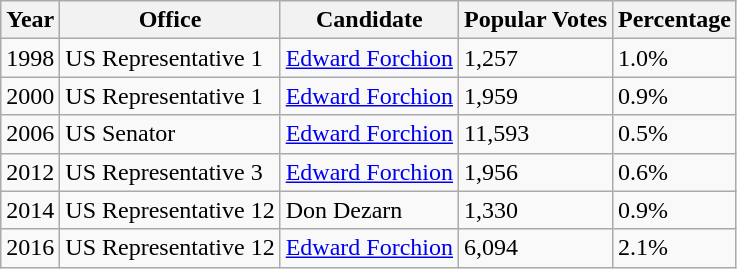<table class="wikitable">
<tr>
<th>Year</th>
<th>Office</th>
<th>Candidate</th>
<th>Popular  Votes</th>
<th>Percentage</th>
</tr>
<tr>
<td>1998</td>
<td>US Representative 1</td>
<td><a href='#'>Edward Forchion</a></td>
<td>1,257</td>
<td>1.0%</td>
</tr>
<tr>
<td>2000</td>
<td>US Representative 1</td>
<td><a href='#'>Edward Forchion</a></td>
<td>1,959</td>
<td>0.9%</td>
</tr>
<tr>
<td>2006</td>
<td>US Senator</td>
<td><a href='#'>Edward Forchion</a></td>
<td>11,593</td>
<td>0.5%</td>
</tr>
<tr>
<td>2012</td>
<td>US Representative 3</td>
<td><a href='#'>Edward Forchion</a></td>
<td>1,956</td>
<td>0.6%</td>
</tr>
<tr>
<td>2014</td>
<td>US Representative 12</td>
<td>Don Dezarn</td>
<td>1,330</td>
<td>0.9%</td>
</tr>
<tr>
<td>2016</td>
<td>US Representative 12</td>
<td><a href='#'>Edward Forchion</a></td>
<td>6,094</td>
<td>2.1%</td>
</tr>
</table>
